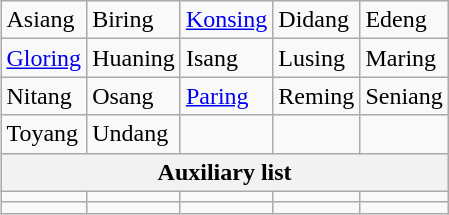<table class="wikitable" align=right>
<tr>
<td>Asiang</td>
<td>Biring</td>
<td><a href='#'>Konsing</a></td>
<td>Didang</td>
<td>Edeng</td>
</tr>
<tr>
<td><a href='#'>Gloring</a></td>
<td>Huaning</td>
<td>Isang</td>
<td>Lusing</td>
<td>Maring</td>
</tr>
<tr>
<td>Nitang</td>
<td>Osang</td>
<td><a href='#'>Paring</a></td>
<td>Reming</td>
<td>Seniang</td>
</tr>
<tr>
<td>Toyang</td>
<td>Undang</td>
<td></td>
<td></td>
<td></td>
</tr>
<tr>
<th colspan=5>Auxiliary list</th>
</tr>
<tr>
<td></td>
<td></td>
<td></td>
<td></td>
<td></td>
</tr>
<tr>
<td></td>
<td></td>
<td></td>
<td></td>
<td></td>
</tr>
</table>
